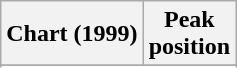<table class="wikitable sortable plainrowheaders" style="text-align:center">
<tr>
<th>Chart (1999)</th>
<th>Peak<br>position</th>
</tr>
<tr>
</tr>
<tr>
</tr>
</table>
